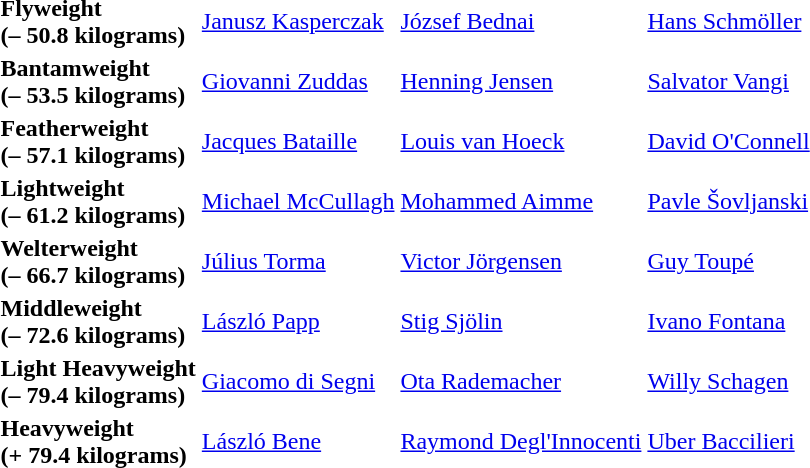<table>
<tr>
<td><strong>Flyweight<br>(– 50.8 kilograms)</strong></td>
<td> <a href='#'>Janusz Kasperczak</a><br></td>
<td> <a href='#'>József Bednai</a><br></td>
<td> <a href='#'>Hans Schmöller</a><br></td>
</tr>
<tr>
<td><strong>Bantamweight<br>(– 53.5 kilograms)</strong></td>
<td> <a href='#'>Giovanni Zuddas</a><br></td>
<td> <a href='#'>Henning Jensen</a><br></td>
<td> <a href='#'>Salvator Vangi</a><br></td>
</tr>
<tr>
<td><strong>Featherweight<br>(– 57.1 kilograms)</strong></td>
<td> <a href='#'>Jacques Bataille</a><br></td>
<td> <a href='#'>Louis van Hoeck</a><br></td>
<td> <a href='#'>David O'Connell</a><br></td>
</tr>
<tr>
<td><strong>Lightweight<br>(– 61.2 kilograms)</strong></td>
<td> <a href='#'>Michael McCullagh</a><br></td>
<td> <a href='#'>Mohammed Aimme</a><br></td>
<td> <a href='#'>Pavle Šovljanski</a><br></td>
</tr>
<tr>
<td><strong>Welterweight<br>(– 66.7 kilograms)</strong></td>
<td> <a href='#'>Július Torma</a><br></td>
<td> <a href='#'>Victor Jörgensen</a><br></td>
<td> <a href='#'>Guy Toupé</a><br></td>
</tr>
<tr>
<td><strong>Middleweight<br>(– 72.6 kilograms)</strong></td>
<td> <a href='#'>László Papp</a><br></td>
<td> <a href='#'>Stig Sjölin</a><br></td>
<td> <a href='#'>Ivano Fontana</a><br></td>
</tr>
<tr>
<td><strong>Light Heavyweight<br>(– 79.4 kilograms)</strong></td>
<td> <a href='#'>Giacomo di Segni</a><br></td>
<td> <a href='#'>Ota Rademacher</a><br></td>
<td> <a href='#'>Willy Schagen</a><br></td>
</tr>
<tr>
<td><strong>Heavyweight<br>(+ 79.4 kilograms)</strong></td>
<td> <a href='#'>László Bene</a><br></td>
<td> <a href='#'>Raymond Degl'Innocenti</a><br></td>
<td> <a href='#'>Uber Baccilieri</a><br></td>
</tr>
</table>
